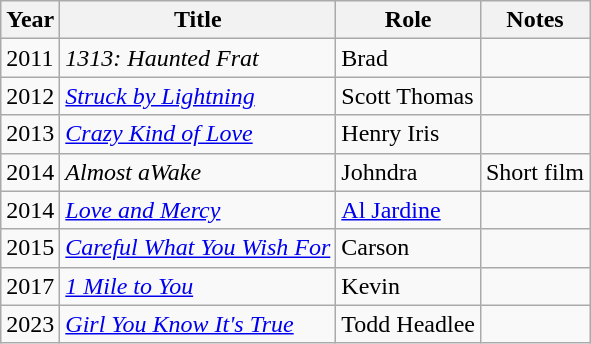<table class="wikitable sortable">
<tr>
<th>Year</th>
<th>Title</th>
<th>Role</th>
<th class="unsortable">Notes</th>
</tr>
<tr>
<td>2011</td>
<td><em>1313: Haunted Frat</em></td>
<td>Brad</td>
<td></td>
</tr>
<tr>
<td>2012</td>
<td><em><a href='#'>Struck by Lightning</a></em></td>
<td>Scott Thomas</td>
<td></td>
</tr>
<tr>
<td>2013</td>
<td><em><a href='#'>Crazy Kind of Love</a></em></td>
<td>Henry Iris</td>
<td></td>
</tr>
<tr>
<td>2014</td>
<td><em>Almost aWake</em></td>
<td>Johndra</td>
<td>Short film</td>
</tr>
<tr>
<td>2014</td>
<td><em><a href='#'>Love and Mercy</a></em></td>
<td><a href='#'>Al Jardine</a></td>
<td></td>
</tr>
<tr>
<td>2015</td>
<td><em><a href='#'>Careful What You Wish For</a></em></td>
<td>Carson</td>
<td></td>
</tr>
<tr>
<td>2017</td>
<td><em><a href='#'>1 Mile to You</a></em></td>
<td>Kevin</td>
<td></td>
</tr>
<tr>
<td>2023</td>
<td><em><a href='#'>Girl You Know It's True</a></em></td>
<td>Todd Headlee</td>
<td></td>
</tr>
</table>
